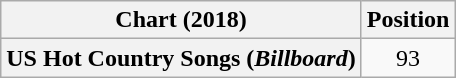<table class="wikitable sortable plainrowheaders" style="text-align:center">
<tr>
<th scope="col">Chart (2018)</th>
<th scope="col">Position</th>
</tr>
<tr>
<th scope="row">US Hot Country Songs (<em>Billboard</em>)</th>
<td>93</td>
</tr>
</table>
